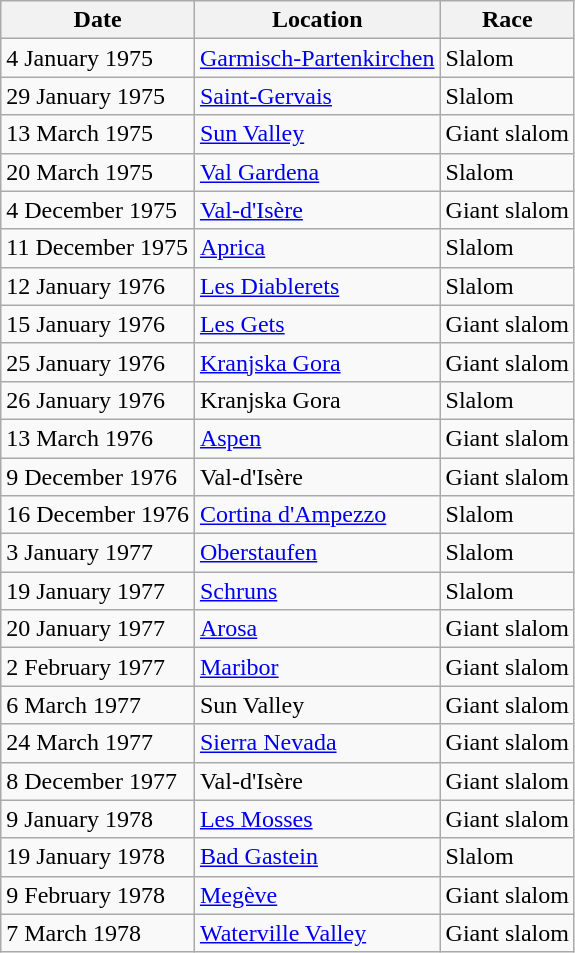<table class="wikitable">
<tr>
<th>Date</th>
<th>Location</th>
<th>Race</th>
</tr>
<tr>
<td>4 January 1975</td>
<td> <a href='#'>Garmisch-Partenkirchen</a></td>
<td>Slalom</td>
</tr>
<tr>
<td>29 January 1975</td>
<td> <a href='#'>Saint-Gervais</a></td>
<td>Slalom</td>
</tr>
<tr>
<td>13 March 1975</td>
<td> <a href='#'>Sun Valley</a></td>
<td>Giant slalom</td>
</tr>
<tr>
<td>20 March 1975</td>
<td> <a href='#'>Val Gardena</a></td>
<td>Slalom</td>
</tr>
<tr>
<td>4 December 1975</td>
<td> <a href='#'>Val-d'Isère</a></td>
<td>Giant slalom</td>
</tr>
<tr>
<td>11 December 1975</td>
<td> <a href='#'>Aprica</a></td>
<td>Slalom</td>
</tr>
<tr>
<td>12 January 1976</td>
<td> <a href='#'>Les Diablerets</a></td>
<td>Slalom</td>
</tr>
<tr>
<td>15 January 1976</td>
<td> <a href='#'>Les Gets</a></td>
<td>Giant slalom</td>
</tr>
<tr>
<td>25 January 1976</td>
<td> <a href='#'>Kranjska Gora</a></td>
<td>Giant slalom</td>
</tr>
<tr>
<td>26 January 1976</td>
<td> Kranjska Gora</td>
<td>Slalom</td>
</tr>
<tr>
<td>13 March 1976</td>
<td> <a href='#'>Aspen</a></td>
<td>Giant slalom</td>
</tr>
<tr>
<td>9 December 1976</td>
<td> Val-d'Isère</td>
<td>Giant slalom</td>
</tr>
<tr>
<td>16 December 1976</td>
<td> <a href='#'>Cortina d'Ampezzo</a></td>
<td>Slalom</td>
</tr>
<tr>
<td>3 January 1977</td>
<td> <a href='#'>Oberstaufen</a></td>
<td>Slalom</td>
</tr>
<tr>
<td>19 January 1977</td>
<td> <a href='#'>Schruns</a></td>
<td>Slalom</td>
</tr>
<tr>
<td>20 January 1977</td>
<td> <a href='#'>Arosa</a></td>
<td>Giant slalom</td>
</tr>
<tr>
<td>2 February 1977</td>
<td> <a href='#'>Maribor</a></td>
<td>Giant slalom</td>
</tr>
<tr>
<td>6 March 1977</td>
<td> Sun Valley</td>
<td>Giant slalom</td>
</tr>
<tr>
<td>24 March 1977</td>
<td> <a href='#'>Sierra Nevada</a></td>
<td>Giant slalom</td>
</tr>
<tr>
<td>8 December 1977</td>
<td> Val-d'Isère</td>
<td>Giant slalom</td>
</tr>
<tr>
<td>9 January 1978</td>
<td> <a href='#'>Les Mosses</a></td>
<td>Giant slalom</td>
</tr>
<tr>
<td>19 January 1978</td>
<td> <a href='#'>Bad Gastein</a></td>
<td>Slalom</td>
</tr>
<tr>
<td>9 February 1978</td>
<td> <a href='#'>Megève</a></td>
<td>Giant slalom</td>
</tr>
<tr>
<td>7 March 1978</td>
<td> <a href='#'>Waterville Valley</a></td>
<td>Giant slalom</td>
</tr>
</table>
